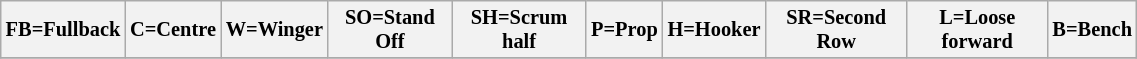<table class="wikitable" style="font-size:85%;" width="60%">
<tr>
<th>FB=Fullback</th>
<th>C=Centre</th>
<th>W=Winger</th>
<th>SO=Stand Off</th>
<th>SH=Scrum half</th>
<th>P=Prop</th>
<th>H=Hooker</th>
<th>SR=Second Row</th>
<th>L=Loose forward</th>
<th>B=Bench</th>
</tr>
<tr>
</tr>
</table>
